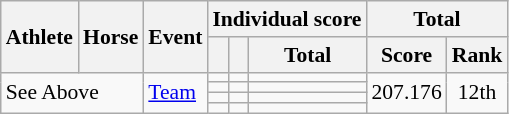<table class=wikitable style="font-size:90%">
<tr>
<th rowspan="2">Athlete</th>
<th rowspan="2">Horse</th>
<th rowspan="2">Event</th>
<th colspan="3">Individual score</th>
<th colspan="2">Total</th>
</tr>
<tr>
<th></th>
<th></th>
<th>Total</th>
<th>Score</th>
<th>Rank</th>
</tr>
<tr align=center>
<td colspan="2" rowspan="4" align="left">See Above</td>
<td align=left rowspan=4><a href='#'>Team</a></td>
<td></td>
<td></td>
<td></td>
<td rowspan="4">207.176</td>
<td rowspan="4">12th</td>
</tr>
<tr align=center>
<td></td>
<td></td>
<td></td>
</tr>
<tr align=center>
<td></td>
<td></td>
<td></td>
</tr>
<tr align=center>
<td></td>
<td></td>
<td></td>
</tr>
</table>
